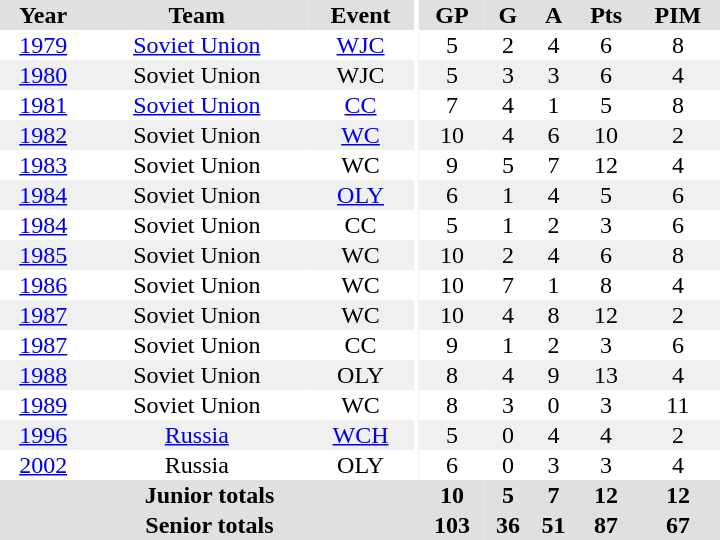<table border="0" cellpadding="1" cellspacing="0" ID="Table3" style="text-align:center; width:30em">
<tr bgcolor="#e0e0e0">
<th>Year</th>
<th>Team</th>
<th>Event</th>
<th rowspan="102" bgcolor="#ffffff"></th>
<th>GP</th>
<th>G</th>
<th>A</th>
<th>Pts</th>
<th>PIM</th>
</tr>
<tr>
<td><a href='#'>1979</a></td>
<td><a href='#'>Soviet Union</a></td>
<td><a href='#'>WJC</a></td>
<td>5</td>
<td>2</td>
<td>4</td>
<td>6</td>
<td>8</td>
</tr>
<tr bgcolor="#f0f0f0">
<td><a href='#'>1980</a></td>
<td>Soviet Union</td>
<td>WJC</td>
<td>5</td>
<td>3</td>
<td>3</td>
<td>6</td>
<td>4</td>
</tr>
<tr>
<td><a href='#'>1981</a></td>
<td><a href='#'>Soviet Union</a></td>
<td><a href='#'>CC</a></td>
<td>7</td>
<td>4</td>
<td>1</td>
<td>5</td>
<td>8</td>
</tr>
<tr bgcolor="#f0f0f0">
<td><a href='#'>1982</a></td>
<td>Soviet Union</td>
<td><a href='#'>WC</a></td>
<td>10</td>
<td>4</td>
<td>6</td>
<td>10</td>
<td>2</td>
</tr>
<tr>
<td><a href='#'>1983</a></td>
<td>Soviet Union</td>
<td>WC</td>
<td>9</td>
<td>5</td>
<td>7</td>
<td>12</td>
<td>4</td>
</tr>
<tr bgcolor="#f0f0f0">
<td><a href='#'>1984</a></td>
<td>Soviet Union</td>
<td><a href='#'>OLY</a></td>
<td>6</td>
<td>1</td>
<td>4</td>
<td>5</td>
<td>6</td>
</tr>
<tr>
<td><a href='#'>1984</a></td>
<td>Soviet Union</td>
<td>CC</td>
<td>5</td>
<td>1</td>
<td>2</td>
<td>3</td>
<td>6</td>
</tr>
<tr bgcolor="#f0f0f0">
<td><a href='#'>1985</a></td>
<td>Soviet Union</td>
<td>WC</td>
<td>10</td>
<td>2</td>
<td>4</td>
<td>6</td>
<td>8</td>
</tr>
<tr>
<td><a href='#'>1986</a></td>
<td>Soviet Union</td>
<td>WC</td>
<td>10</td>
<td>7</td>
<td>1</td>
<td>8</td>
<td>4</td>
</tr>
<tr bgcolor="#f0f0f0">
<td><a href='#'>1987</a></td>
<td>Soviet Union</td>
<td>WC</td>
<td>10</td>
<td>4</td>
<td>8</td>
<td>12</td>
<td>2</td>
</tr>
<tr>
<td><a href='#'>1987</a></td>
<td>Soviet Union</td>
<td>CC</td>
<td>9</td>
<td>1</td>
<td>2</td>
<td>3</td>
<td>6</td>
</tr>
<tr bgcolor="#f0f0f0">
<td><a href='#'>1988</a></td>
<td>Soviet Union</td>
<td>OLY</td>
<td>8</td>
<td>4</td>
<td>9</td>
<td>13</td>
<td>4</td>
</tr>
<tr>
<td><a href='#'>1989</a></td>
<td>Soviet Union</td>
<td>WC</td>
<td>8</td>
<td>3</td>
<td>0</td>
<td>3</td>
<td>11</td>
</tr>
<tr bgcolor="#f0f0f0">
<td><a href='#'>1996</a></td>
<td><a href='#'>Russia</a></td>
<td><a href='#'>WCH</a></td>
<td>5</td>
<td>0</td>
<td>4</td>
<td>4</td>
<td>2</td>
</tr>
<tr>
<td><a href='#'>2002</a></td>
<td>Russia</td>
<td>OLY</td>
<td>6</td>
<td>0</td>
<td>3</td>
<td>3</td>
<td>4</td>
</tr>
<tr bgcolor="#e0e0e0">
<th colspan="4">Junior totals</th>
<th>10</th>
<th>5</th>
<th>7</th>
<th>12</th>
<th>12</th>
</tr>
<tr bgcolor="#e0e0e0">
<th colspan="4">Senior totals</th>
<th>103</th>
<th>36</th>
<th>51</th>
<th>87</th>
<th>67</th>
</tr>
</table>
